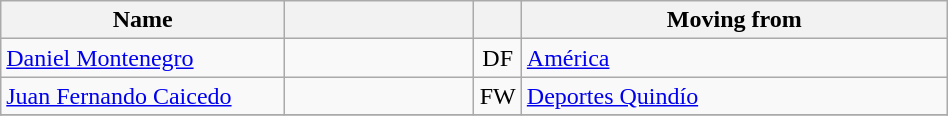<table class="wikitable" style="text-align: center; width:50%">
<tr>
<th width=30% align="center">Name</th>
<th width=20% align="center"></th>
<th width=5% align="center"></th>
<th width=50% align="center">Moving from</th>
</tr>
<tr>
<td align=left><a href='#'>Daniel Montenegro</a></td>
<td></td>
<td>DF</td>
<td align=left> <a href='#'>América</a></td>
</tr>
<tr>
<td align=left><a href='#'>Juan Fernando Caicedo</a></td>
<td></td>
<td>FW</td>
<td align=left> <a href='#'>Deportes Quindío</a></td>
</tr>
<tr>
</tr>
</table>
